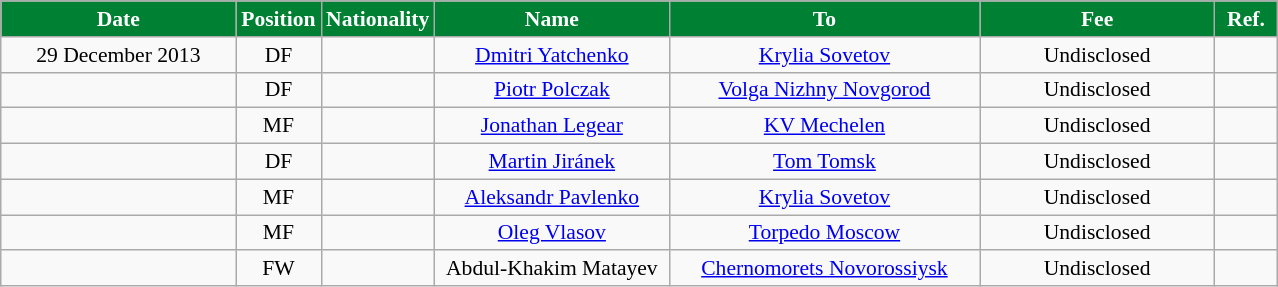<table class="wikitable"  style="text-align:center; font-size:90%; ">
<tr>
<th style="background:#008033; color:white; width:150px;">Date</th>
<th style="background:#008033; color:white; width:50px;">Position</th>
<th style="background:#008033; color:white; width:50px;">Nationality</th>
<th style="background:#008033; color:white; width:150px;">Name</th>
<th style="background:#008033; color:white; width:200px;">To</th>
<th style="background:#008033; color:white; width:150px;">Fee</th>
<th style="background:#008033; color:white; width:35px;">Ref.</th>
</tr>
<tr>
<td>29 December 2013</td>
<td>DF</td>
<td></td>
<td><a href='#'>Dmitri Yatchenko</a></td>
<td><a href='#'>Krylia Sovetov</a></td>
<td>Undisclosed</td>
<td></td>
</tr>
<tr>
<td></td>
<td>DF</td>
<td></td>
<td><a href='#'>Piotr Polczak</a></td>
<td><a href='#'>Volga Nizhny Novgorod</a></td>
<td>Undisclosed</td>
<td></td>
</tr>
<tr>
<td></td>
<td>MF</td>
<td></td>
<td><a href='#'>Jonathan Legear</a></td>
<td><a href='#'>KV Mechelen</a></td>
<td>Undisclosed</td>
<td></td>
</tr>
<tr>
<td></td>
<td>DF</td>
<td></td>
<td><a href='#'>Martin Jiránek</a></td>
<td><a href='#'>Tom Tomsk</a></td>
<td>Undisclosed</td>
<td></td>
</tr>
<tr>
<td></td>
<td>MF</td>
<td></td>
<td><a href='#'>Aleksandr Pavlenko</a></td>
<td><a href='#'>Krylia Sovetov</a></td>
<td>Undisclosed</td>
<td></td>
</tr>
<tr>
<td></td>
<td>MF</td>
<td></td>
<td><a href='#'>Oleg Vlasov</a></td>
<td><a href='#'>Torpedo Moscow</a></td>
<td>Undisclosed</td>
<td></td>
</tr>
<tr>
<td></td>
<td>FW</td>
<td></td>
<td>Abdul-Khakim Matayev</td>
<td><a href='#'>Chernomorets Novorossiysk</a></td>
<td>Undisclosed</td>
<td></td>
</tr>
</table>
